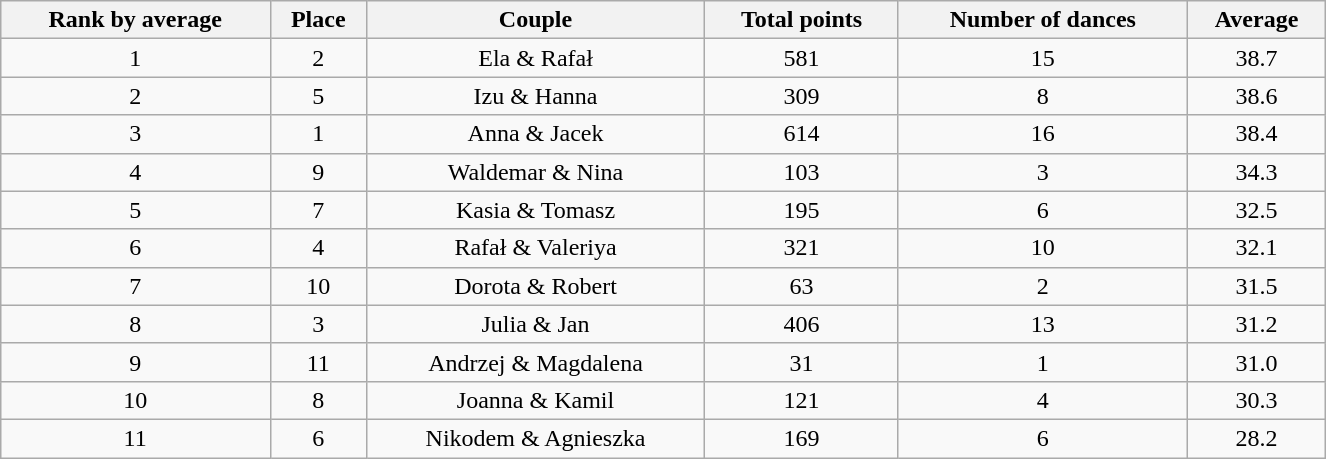<table class="wikitable sortable"  style="margin:auto; text-align:center; white-space:nowrap; width:70%;">
<tr>
<th>Rank by average</th>
<th>Place</th>
<th>Couple</th>
<th>Total points</th>
<th>Number of dances</th>
<th>Average </th>
</tr>
<tr>
<td>1</td>
<td>2</td>
<td>Ela & Rafał</td>
<td>581</td>
<td>15</td>
<td>38.7</td>
</tr>
<tr>
<td>2</td>
<td>5</td>
<td>Izu & Hanna</td>
<td>309</td>
<td>8</td>
<td>38.6</td>
</tr>
<tr>
<td>3</td>
<td>1</td>
<td>Anna & Jacek</td>
<td>614</td>
<td>16</td>
<td>38.4</td>
</tr>
<tr>
<td>4</td>
<td>9</td>
<td>Waldemar & Nina</td>
<td>103</td>
<td>3</td>
<td>34.3</td>
</tr>
<tr>
<td>5</td>
<td>7</td>
<td>Kasia & Tomasz</td>
<td>195</td>
<td>6</td>
<td>32.5</td>
</tr>
<tr>
<td>6</td>
<td>4</td>
<td>Rafał & Valeriya</td>
<td>321</td>
<td>10</td>
<td>32.1</td>
</tr>
<tr>
<td>7</td>
<td>10</td>
<td>Dorota & Robert</td>
<td>63</td>
<td>2</td>
<td>31.5</td>
</tr>
<tr>
<td>8</td>
<td>3</td>
<td>Julia & Jan</td>
<td>406</td>
<td>13</td>
<td>31.2</td>
</tr>
<tr>
<td>9</td>
<td>11</td>
<td>Andrzej & Magdalena</td>
<td>31</td>
<td>1</td>
<td>31.0</td>
</tr>
<tr>
<td>10</td>
<td>8</td>
<td>Joanna & Kamil</td>
<td>121</td>
<td>4</td>
<td>30.3</td>
</tr>
<tr>
<td>11</td>
<td>6</td>
<td>Nikodem & Agnieszka</td>
<td>169</td>
<td>6</td>
<td>28.2</td>
</tr>
</table>
